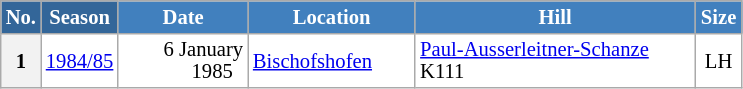<table class="wikitable sortable" style="font-size:86%; line-height:15px; text-align:left; border:grey solid 1px; border-collapse:collapse; background:#ffffff;">
<tr style="background:#efefef;">
<th style="background-color:#369; color:white; width:10px;">No.</th>
<th style="background-color:#369; color:white;  width:30px;">Season</th>
<th style="background-color:#4180be; color:white; width:80px;">Date</th>
<th style="background-color:#4180be; color:white; width:105px;">Location</th>
<th style="background-color:#4180be; color:white; width:180px;">Hill</th>
<th style="background-color:#4180be; color:white; width:25px;">Size</th>
</tr>
<tr>
<th scope=row style="text-align:center;">1</th>
<td align=center><a href='#'>1984/85</a></td>
<td align=right>6 January 1985  </td>
<td> <a href='#'>Bischofshofen</a></td>
<td><a href='#'>Paul-Ausserleitner-Schanze</a> K111</td>
<td align=center>LH</td>
</tr>
</table>
